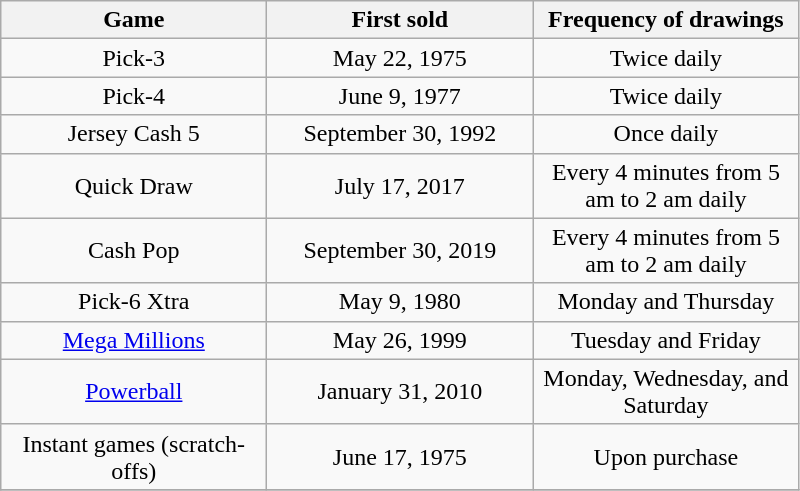<table class="wikitable sortable" style="text-align:center">
<tr>
<th width=170>Game</th>
<th width=170>First sold</th>
<th width=170>Frequency of drawings</th>
</tr>
<tr>
<td>Pick-3</td>
<td>May 22, 1975</td>
<td>Twice daily</td>
</tr>
<tr>
<td>Pick-4</td>
<td>June 9, 1977</td>
<td>Twice daily</td>
</tr>
<tr>
<td>Jersey Cash 5</td>
<td>September 30, 1992</td>
<td>Once daily</td>
</tr>
<tr>
<td>Quick Draw</td>
<td>July 17, 2017</td>
<td>Every 4 minutes from 5 am to 2 am daily</td>
</tr>
<tr>
<td>Cash Pop</td>
<td>September 30, 2019</td>
<td>Every 4 minutes from 5 am to 2 am daily</td>
</tr>
<tr>
<td>Pick-6 Xtra</td>
<td>May 9, 1980</td>
<td>Monday and Thursday</td>
</tr>
<tr>
<td><a href='#'>Mega Millions</a></td>
<td>May 26, 1999</td>
<td>Tuesday and Friday</td>
</tr>
<tr>
<td><a href='#'>Powerball</a></td>
<td>January 31, 2010</td>
<td>Monday, Wednesday, and Saturday</td>
</tr>
<tr>
<td>Instant games (scratch-offs)</td>
<td>June 17, 1975</td>
<td>Upon purchase</td>
</tr>
<tr>
</tr>
</table>
